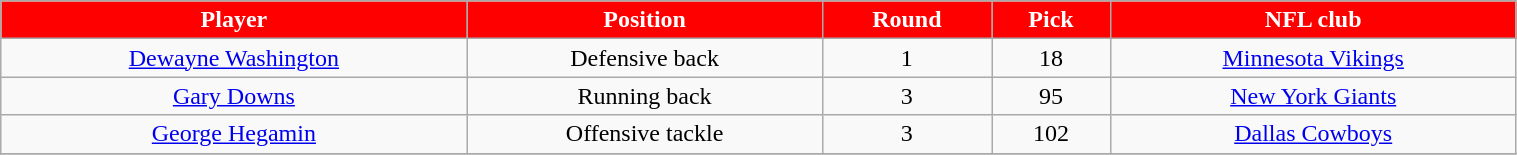<table class="wikitable" width="80%">
<tr align="center"  style="background:red;color:white;">
<td><strong>Player</strong></td>
<td><strong>Position</strong></td>
<td><strong>Round</strong></td>
<td><strong>Pick</strong></td>
<td><strong>NFL club</strong></td>
</tr>
<tr align="center" bgcolor="">
<td><a href='#'>Dewayne Washington</a></td>
<td>Defensive back</td>
<td>1</td>
<td>18</td>
<td><a href='#'>Minnesota Vikings</a></td>
</tr>
<tr align="center" bgcolor="">
<td><a href='#'>Gary Downs</a></td>
<td>Running back</td>
<td>3</td>
<td>95</td>
<td><a href='#'>New York Giants</a></td>
</tr>
<tr align="center" bgcolor="">
<td><a href='#'>George Hegamin</a></td>
<td>Offensive tackle</td>
<td>3</td>
<td>102</td>
<td><a href='#'>Dallas Cowboys</a></td>
</tr>
<tr align="center" bgcolor="">
</tr>
</table>
